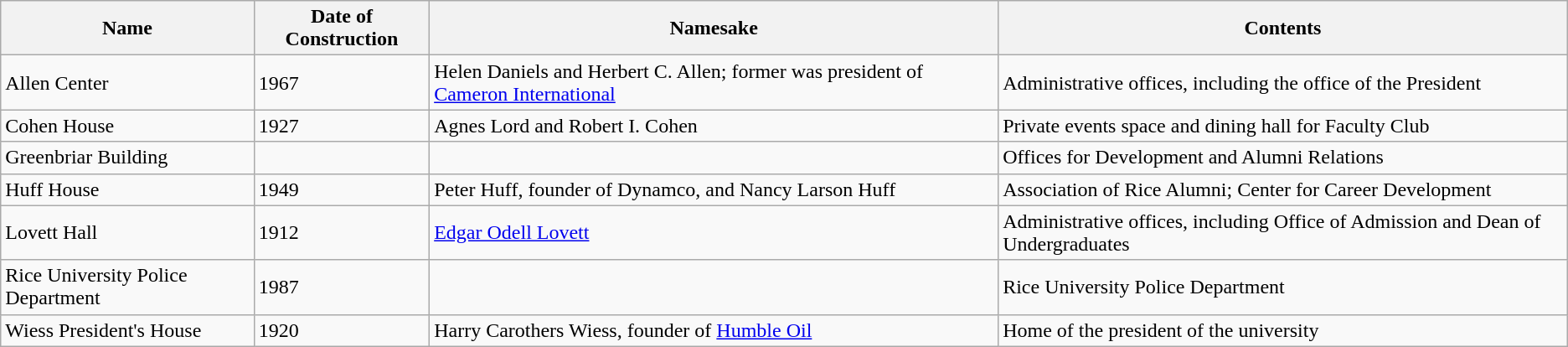<table class="wikitable">
<tr>
<th>Name</th>
<th>Date of Construction</th>
<th>Namesake</th>
<th>Contents</th>
</tr>
<tr>
<td>Allen Center</td>
<td>1967</td>
<td>Helen Daniels and Herbert C. Allen; former was president of <a href='#'>Cameron International</a></td>
<td>Administrative offices, including the office of the President</td>
</tr>
<tr>
<td>Cohen House</td>
<td>1927</td>
<td>Agnes Lord and Robert I. Cohen</td>
<td>Private events space and dining hall for Faculty Club</td>
</tr>
<tr>
<td>Greenbriar Building</td>
<td></td>
<td></td>
<td>Offices for Development and Alumni Relations</td>
</tr>
<tr>
<td>Huff House</td>
<td>1949</td>
<td>Peter Huff, founder of Dynamco, and Nancy Larson Huff</td>
<td>Association of Rice Alumni; Center for Career Development</td>
</tr>
<tr>
<td>Lovett Hall</td>
<td>1912</td>
<td><a href='#'>Edgar Odell Lovett</a></td>
<td>Administrative offices, including Office of Admission and Dean of Undergraduates</td>
</tr>
<tr>
<td>Rice University Police Department</td>
<td>1987</td>
<td></td>
<td>Rice University Police Department</td>
</tr>
<tr>
<td>Wiess President's House</td>
<td>1920</td>
<td>Harry Carothers Wiess, founder of <a href='#'>Humble Oil</a></td>
<td>Home of the president of the university</td>
</tr>
</table>
